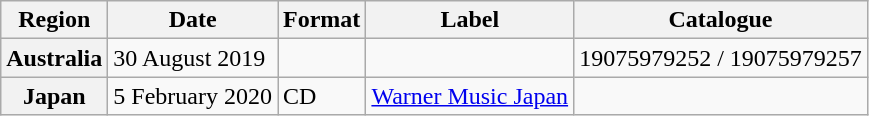<table class="wikitable plainrowheaders">
<tr>
<th scope="col">Region</th>
<th scope="col">Date</th>
<th scope="col">Format</th>
<th scope="col">Label</th>
<th scope="col">Catalogue</th>
</tr>
<tr>
<th scope="row">Australia</th>
<td>30 August 2019</td>
<td></td>
<td></td>
<td>19075979252 / 19075979257</td>
</tr>
<tr>
<th scope="row">Japan</th>
<td>5 February 2020</td>
<td>CD</td>
<td><a href='#'>Warner Music Japan</a></td>
</tr>
</table>
